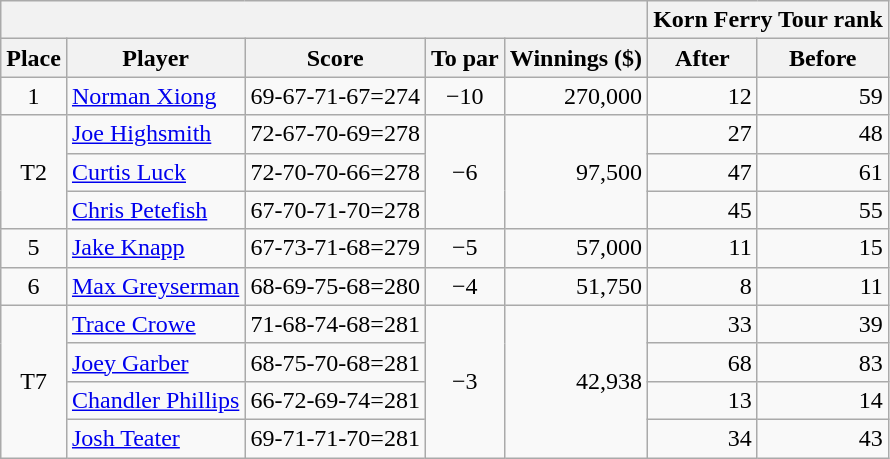<table class=wikitable>
<tr>
<th colspan=5></th>
<th colspan=2>Korn Ferry Tour rank</th>
</tr>
<tr>
<th>Place</th>
<th>Player</th>
<th>Score</th>
<th>To par</th>
<th>Winnings ($)</th>
<th>After</th>
<th>Before</th>
</tr>
<tr>
<td align=center>1</td>
<td> <a href='#'>Norman Xiong</a></td>
<td>69-67-71-67=274</td>
<td align=center>−10</td>
<td align=right>270,000</td>
<td align=right>12</td>
<td align=right>59</td>
</tr>
<tr>
<td rowspan=3 align=center>T2</td>
<td> <a href='#'>Joe Highsmith</a></td>
<td>72-67-70-69=278</td>
<td rowspan=3 align=center>−6</td>
<td rowspan=3 align=right>97,500</td>
<td align=right>27</td>
<td align=right>48</td>
</tr>
<tr>
<td> <a href='#'>Curtis Luck</a></td>
<td>72-70-70-66=278</td>
<td align=right>47</td>
<td align=right>61</td>
</tr>
<tr>
<td> <a href='#'>Chris Petefish</a></td>
<td>67-70-71-70=278</td>
<td align=right>45</td>
<td align=right>55</td>
</tr>
<tr>
<td align=center>5</td>
<td> <a href='#'>Jake Knapp</a></td>
<td>67-73-71-68=279</td>
<td align=center>−5</td>
<td align=right>57,000</td>
<td align=right>11</td>
<td align=right>15</td>
</tr>
<tr>
<td align=center>6</td>
<td> <a href='#'>Max Greyserman</a></td>
<td>68-69-75-68=280</td>
<td align=center>−4</td>
<td align=right>51,750</td>
<td align=right>8</td>
<td align=right>11</td>
</tr>
<tr>
<td rowspan=4 align=center>T7</td>
<td> <a href='#'>Trace Crowe</a></td>
<td>71-68-74-68=281</td>
<td rowspan=4 align=center>−3</td>
<td rowspan=4 align=right>42,938</td>
<td align=right>33</td>
<td align=right>39</td>
</tr>
<tr>
<td> <a href='#'>Joey Garber</a></td>
<td>68-75-70-68=281</td>
<td align=right>68</td>
<td align=right>83</td>
</tr>
<tr>
<td> <a href='#'>Chandler Phillips</a></td>
<td>66-72-69-74=281</td>
<td align=right>13</td>
<td align=right>14</td>
</tr>
<tr>
<td> <a href='#'>Josh Teater</a></td>
<td>69-71-71-70=281</td>
<td align=right>34</td>
<td align=right>43</td>
</tr>
</table>
